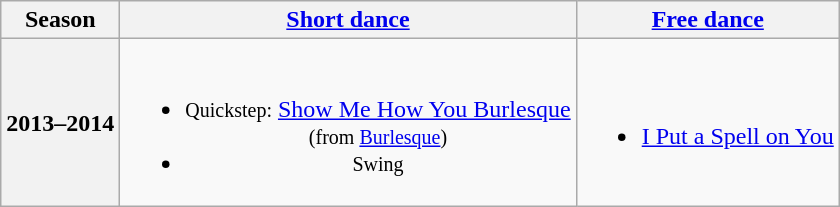<table class=wikitable style=text-align:center>
<tr>
<th>Season</th>
<th><a href='#'>Short dance</a></th>
<th><a href='#'>Free dance</a></th>
</tr>
<tr>
<th>2013–2014 <br> </th>
<td><br><ul><li><small>Quickstep:</small> <a href='#'>Show Me How You Burlesque</a> <br><small> (from <a href='#'>Burlesque</a>) </small></li><li><small>Swing</small></li></ul></td>
<td><br><ul><li><a href='#'>I Put a Spell on You</a></li></ul></td>
</tr>
</table>
